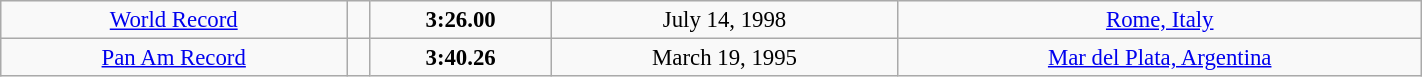<table class="wikitable" style=" text-align:center; font-size:95%;" width="75%">
<tr>
<td><a href='#'>World Record</a></td>
<td></td>
<td><strong>3:26.00</strong></td>
<td>July 14, 1998</td>
<td> <a href='#'>Rome, Italy</a></td>
</tr>
<tr>
<td><a href='#'>Pan Am Record</a></td>
<td></td>
<td><strong>3:40.26</strong></td>
<td>March 19, 1995</td>
<td> <a href='#'>Mar del Plata, Argentina</a></td>
</tr>
</table>
